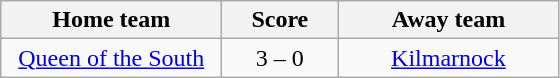<table class="wikitable" style="text-align: center">
<tr>
<th width=140>Home team</th>
<th width=70>Score</th>
<th width=140>Away team</th>
</tr>
<tr>
<td><a href='#'>Queen of the South</a></td>
<td>3 – 0</td>
<td><a href='#'>Kilmarnock</a></td>
</tr>
</table>
